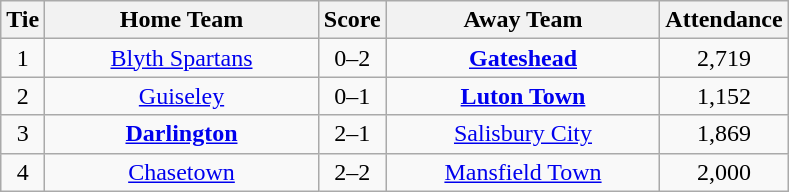<table class="wikitable" style="text-align:center;">
<tr>
<th width=20>Tie</th>
<th width=175>Home Team</th>
<th width=20>Score</th>
<th width=175>Away Team</th>
<th width=20>Attendance</th>
</tr>
<tr>
<td>1</td>
<td><a href='#'>Blyth Spartans</a></td>
<td>0–2</td>
<td><strong><a href='#'>Gateshead</a></strong></td>
<td>2,719</td>
</tr>
<tr>
<td>2</td>
<td><a href='#'>Guiseley</a></td>
<td>0–1</td>
<td><strong><a href='#'>Luton Town</a></strong></td>
<td>1,152</td>
</tr>
<tr>
<td>3</td>
<td><strong><a href='#'>Darlington</a></strong></td>
<td>2–1</td>
<td><a href='#'>Salisbury City</a></td>
<td>1,869</td>
</tr>
<tr>
<td>4</td>
<td><a href='#'>Chasetown</a></td>
<td>2–2</td>
<td><a href='#'>Mansfield Town</a></td>
<td>2,000</td>
</tr>
</table>
